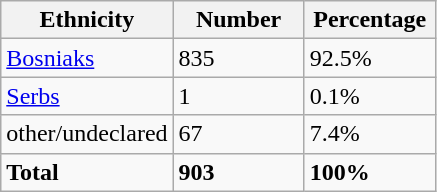<table class="wikitable">
<tr>
<th width="100px">Ethnicity</th>
<th width="80px">Number</th>
<th width="80px">Percentage</th>
</tr>
<tr>
<td><a href='#'>Bosniaks</a></td>
<td>835</td>
<td>92.5%</td>
</tr>
<tr>
<td><a href='#'>Serbs</a></td>
<td>1</td>
<td>0.1%</td>
</tr>
<tr>
<td>other/undeclared</td>
<td>67</td>
<td>7.4%</td>
</tr>
<tr>
<td><strong>Total</strong></td>
<td><strong>903</strong></td>
<td><strong>100%</strong></td>
</tr>
</table>
